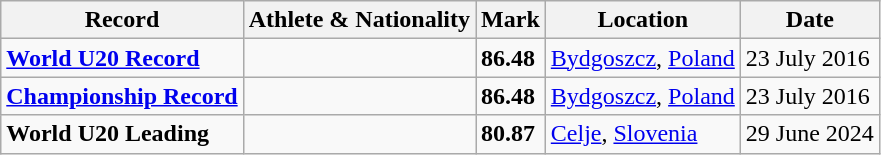<table class="wikitable">
<tr>
<th scope="col">Record</th>
<th scope="col">Athlete & Nationality</th>
<th scope="col">Mark</th>
<th scope="col">Location</th>
<th scope="col">Date</th>
</tr>
<tr>
<td><strong><a href='#'>World U20 Record</a></strong></td>
<td></td>
<td><strong>86.48</strong></td>
<td><a href='#'>Bydgoszcz</a>, <a href='#'>Poland</a></td>
<td>23 July 2016</td>
</tr>
<tr>
<td><strong><a href='#'>Championship Record</a></strong></td>
<td></td>
<td><strong>86.48</strong></td>
<td><a href='#'>Bydgoszcz</a>, <a href='#'>Poland</a></td>
<td>23 July 2016</td>
</tr>
<tr>
<td><strong>World U20 Leading</strong></td>
<td></td>
<td><strong>80.87</strong></td>
<td><a href='#'>Celje</a>, <a href='#'>Slovenia</a></td>
<td>29 June 2024</td>
</tr>
</table>
